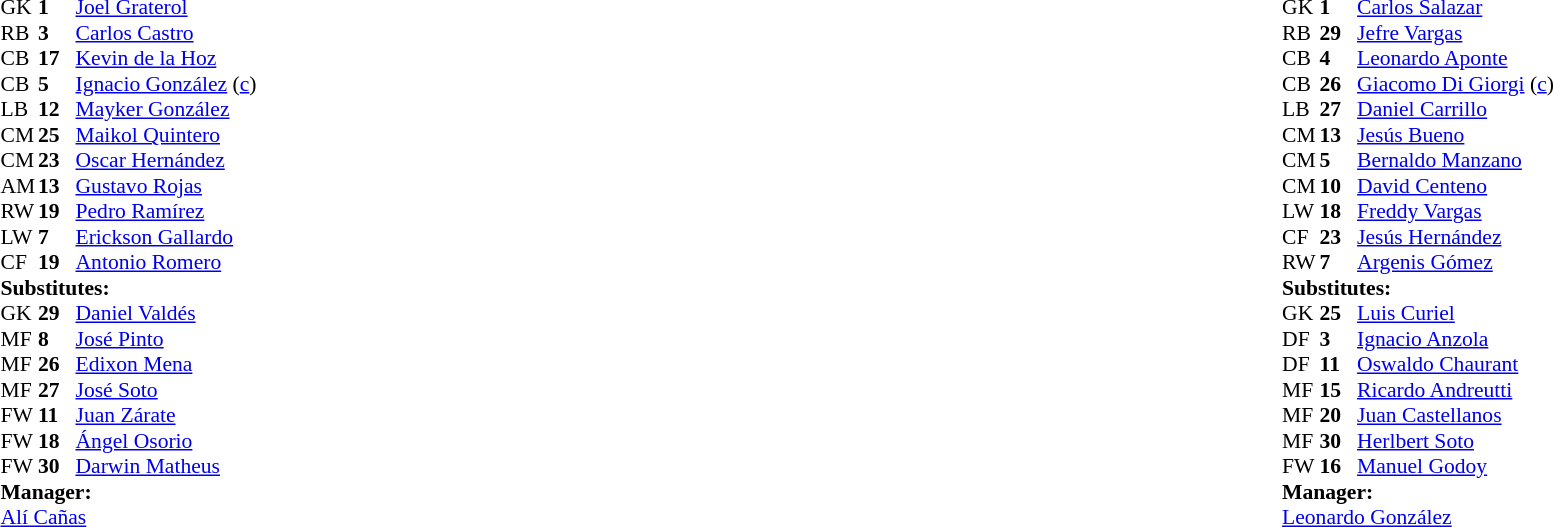<table width="100%">
<tr>
<td valign="top" width="40%"><br><table style="font-size:90%" cellspacing="0" cellpadding="0">
<tr>
<th width=25></th>
<th width=25></th>
</tr>
<tr>
<td>GK</td>
<td><strong>1</strong></td>
<td> <a href='#'>Joel Graterol</a></td>
</tr>
<tr>
<td>RB</td>
<td><strong>3</strong></td>
<td> <a href='#'>Carlos Castro</a></td>
</tr>
<tr>
<td>CB</td>
<td><strong>17</strong></td>
<td> <a href='#'>Kevin de la Hoz</a></td>
</tr>
<tr>
<td>CB</td>
<td><strong>5</strong></td>
<td> <a href='#'>Ignacio González</a> (<a href='#'>c</a>)</td>
</tr>
<tr>
<td>LB</td>
<td><strong>12</strong></td>
<td> <a href='#'>Mayker González</a></td>
</tr>
<tr>
<td>CM</td>
<td><strong>25</strong></td>
<td> <a href='#'>Maikol Quintero</a></td>
</tr>
<tr>
<td>CM</td>
<td><strong>23</strong></td>
<td> <a href='#'>Oscar Hernández</a></td>
<td></td>
<td></td>
</tr>
<tr>
<td>AM</td>
<td><strong>13</strong></td>
<td> <a href='#'>Gustavo Rojas</a></td>
<td></td>
</tr>
<tr>
<td>RW</td>
<td><strong>19</strong></td>
<td> <a href='#'>Pedro Ramírez</a></td>
<td></td>
<td></td>
</tr>
<tr>
<td>LW</td>
<td><strong>7</strong></td>
<td> <a href='#'>Erickson Gallardo</a></td>
</tr>
<tr>
<td>CF</td>
<td><strong>19</strong></td>
<td> <a href='#'>Antonio Romero</a></td>
<td></td>
<td></td>
</tr>
<tr>
<td colspan=3><strong>Substitutes:</strong></td>
</tr>
<tr>
<td>GK</td>
<td><strong>29</strong></td>
<td> <a href='#'>Daniel Valdés</a></td>
</tr>
<tr>
<td>MF</td>
<td><strong>8</strong></td>
<td> <a href='#'>José Pinto</a></td>
<td></td>
<td></td>
</tr>
<tr>
<td>MF</td>
<td><strong>26</strong></td>
<td> <a href='#'>Edixon Mena</a></td>
<td></td>
<td></td>
</tr>
<tr>
<td>MF</td>
<td><strong>27</strong></td>
<td> <a href='#'>José Soto</a></td>
</tr>
<tr>
<td>FW</td>
<td><strong>11</strong></td>
<td> <a href='#'>Juan Zárate</a></td>
<td></td>
</tr>
<tr>
<td>FW</td>
<td><strong>18</strong></td>
<td> <a href='#'>Ángel Osorio</a></td>
<td></td>
<td></td>
</tr>
<tr>
<td>FW</td>
<td><strong>30</strong></td>
<td> <a href='#'>Darwin Matheus</a></td>
</tr>
<tr>
<td colspan=3><strong>Manager:</strong></td>
</tr>
<tr>
<td colspan=3> <a href='#'>Alí Cañas</a></td>
</tr>
</table>
</td>
<td valign="top"></td>
<td valign="top" width="50%"><br><table style="font-size:90%; margin:auto" cellspacing="0" cellpadding="0">
<tr>
<th width=25></th>
<th width=25></th>
</tr>
<tr>
<td>GK</td>
<td><strong>1</strong></td>
<td> <a href='#'>Carlos Salazar</a></td>
</tr>
<tr>
<td>RB</td>
<td><strong>29</strong></td>
<td> <a href='#'>Jefre Vargas</a></td>
</tr>
<tr>
<td>CB</td>
<td><strong>4</strong></td>
<td> <a href='#'>Leonardo Aponte</a></td>
</tr>
<tr>
<td>CB</td>
<td><strong>26</strong></td>
<td> <a href='#'>Giacomo Di Giorgi</a> (<a href='#'>c</a>)</td>
</tr>
<tr>
<td>LB</td>
<td><strong>27</strong></td>
<td> <a href='#'>Daniel Carrillo</a></td>
</tr>
<tr>
<td>CM</td>
<td><strong>13</strong></td>
<td> <a href='#'>Jesús Bueno</a></td>
<td></td>
<td></td>
</tr>
<tr>
<td>CM</td>
<td><strong>5</strong></td>
<td> <a href='#'>Bernaldo Manzano</a></td>
</tr>
<tr>
<td>CM</td>
<td><strong>10</strong></td>
<td> <a href='#'>David Centeno</a></td>
</tr>
<tr>
<td>LW</td>
<td><strong>18</strong></td>
<td> <a href='#'>Freddy Vargas</a></td>
<td></td>
<td></td>
</tr>
<tr>
<td>CF</td>
<td><strong>23</strong></td>
<td> <a href='#'>Jesús Hernández</a></td>
<td></td>
</tr>
<tr>
<td>RW</td>
<td><strong>7</strong></td>
<td> <a href='#'>Argenis Gómez</a></td>
<td></td>
<td></td>
</tr>
<tr>
<td colspan=3><strong>Substitutes:</strong></td>
</tr>
<tr>
<td>GK</td>
<td><strong>25</strong></td>
<td> <a href='#'>Luis Curiel</a></td>
</tr>
<tr>
<td>DF</td>
<td><strong>3</strong></td>
<td> <a href='#'>Ignacio Anzola</a></td>
<td></td>
<td></td>
</tr>
<tr>
<td>DF</td>
<td><strong>11</strong></td>
<td> <a href='#'>Oswaldo Chaurant</a></td>
</tr>
<tr>
<td>MF</td>
<td><strong>15</strong></td>
<td> <a href='#'>Ricardo Andreutti</a></td>
</tr>
<tr>
<td>MF</td>
<td><strong>20</strong></td>
<td> <a href='#'>Juan Castellanos</a></td>
<td></td>
<td></td>
</tr>
<tr>
<td>MF</td>
<td><strong>30</strong></td>
<td> <a href='#'>Herlbert Soto</a></td>
</tr>
<tr>
<td>FW</td>
<td><strong>16</strong></td>
<td> <a href='#'>Manuel Godoy</a></td>
<td></td>
<td></td>
</tr>
<tr>
<td colspan=3><strong>Manager:</strong></td>
</tr>
<tr>
<td colspan=3> <a href='#'>Leonardo González</a></td>
</tr>
</table>
</td>
</tr>
</table>
